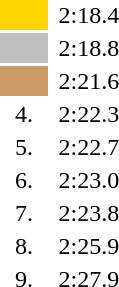<table style="text-align:center">
<tr>
<td width=30 bgcolor=gold></td>
<td align=left></td>
<td>2:18.4</td>
</tr>
<tr>
<td bgcolor=silver></td>
<td align=left></td>
<td>2:18.8</td>
</tr>
<tr>
<td bgcolor=cc9966></td>
<td align=left></td>
<td>2:21.6</td>
</tr>
<tr>
<td>4.</td>
<td align=left></td>
<td>2:22.3</td>
</tr>
<tr>
<td>5.</td>
<td align=left></td>
<td>2:22.7</td>
</tr>
<tr>
<td>6.</td>
<td align=left></td>
<td>2:23.0</td>
</tr>
<tr>
<td>7.</td>
<td align=left></td>
<td>2:23.8</td>
</tr>
<tr>
<td>8.</td>
<td align=left></td>
<td>2:25.9</td>
</tr>
<tr>
<td>9.</td>
<td align=left></td>
<td>2:27.9</td>
</tr>
</table>
